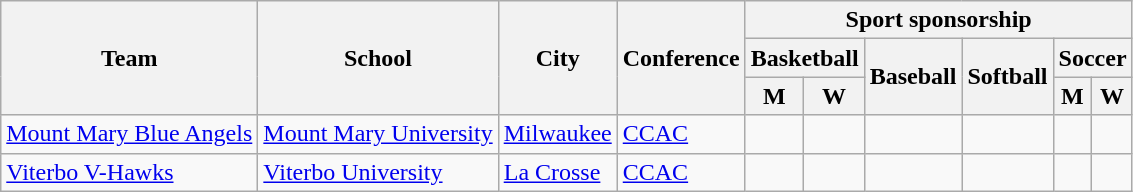<table class="sortable wikitable">
<tr>
<th rowspan=3>Team</th>
<th rowspan=3>School</th>
<th rowspan=3>City</th>
<th rowspan=3>Conference</th>
<th colspan=6>Sport sponsorship</th>
</tr>
<tr>
<th colspan=2>Basketball</th>
<th rowspan=2>Baseball</th>
<th rowspan=2>Softball</th>
<th colspan=2>Soccer</th>
</tr>
<tr>
<th>M</th>
<th>W</th>
<th>M</th>
<th>W</th>
</tr>
<tr>
<td><a href='#'>Mount Mary Blue Angels</a></td>
<td><a href='#'>Mount Mary University</a></td>
<td><a href='#'>Milwaukee</a></td>
<td><a href='#'>CCAC</a></td>
<td></td>
<td></td>
<td></td>
<td></td>
<td></td>
<td></td>
</tr>
<tr>
<td><a href='#'>Viterbo V-Hawks</a></td>
<td><a href='#'>Viterbo University</a></td>
<td><a href='#'>La Crosse</a></td>
<td><a href='#'>CCAC</a></td>
<td></td>
<td></td>
<td></td>
<td></td>
<td></td>
<td></td>
</tr>
</table>
